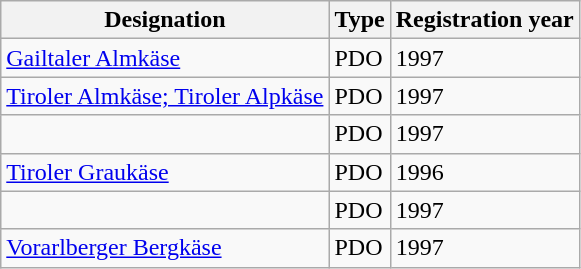<table class="wikitable">
<tr>
<th>Designation </th>
<th>Type</th>
<th>Registration year</th>
</tr>
<tr>
<td><a href='#'>Gailtaler Almkäse</a></td>
<td>PDO</td>
<td>1997</td>
</tr>
<tr>
<td><a href='#'>Tiroler Almkäse; Tiroler Alpkäse</a></td>
<td>PDO</td>
<td>1997</td>
</tr>
<tr>
<td></td>
<td>PDO</td>
<td>1997</td>
</tr>
<tr>
<td><a href='#'>Tiroler Graukäse</a></td>
<td>PDO</td>
<td>1996</td>
</tr>
<tr>
<td></td>
<td>PDO</td>
<td>1997</td>
</tr>
<tr>
<td><a href='#'>Vorarlberger Bergkäse</a></td>
<td>PDO</td>
<td>1997</td>
</tr>
</table>
